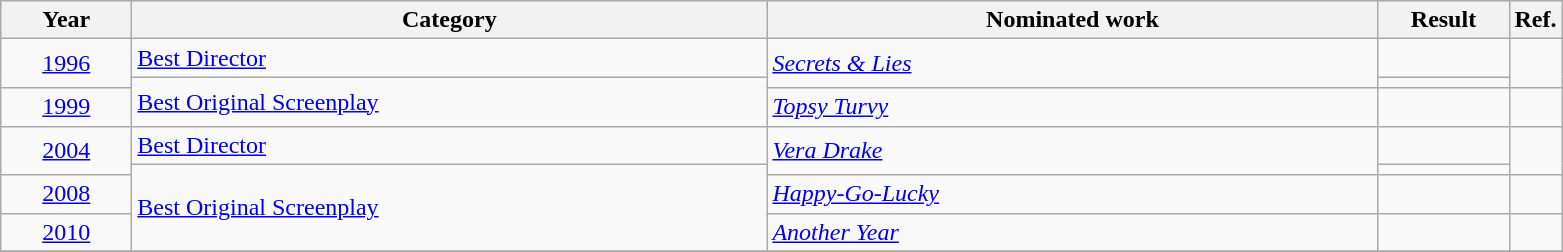<table class=wikitable>
<tr>
<th scope="col" style="width:5em;">Year</th>
<th scope="col" style="width:26em;">Category</th>
<th scope="col" style="width:25em;">Nominated work</th>
<th scope="col" style="width:5em;">Result</th>
<th>Ref.</th>
</tr>
<tr>
<td style="text-align:center;", rowspan=2><a href='#'>1996</a></td>
<td><a href='#'>Best Director</a></td>
<td rowspan=2><em><a href='#'>Secrets & Lies</a></em></td>
<td></td>
<td rowspan=2></td>
</tr>
<tr>
<td rowspan=2><a href='#'>Best Original Screenplay</a></td>
<td></td>
</tr>
<tr>
<td style="text-align:center;"><a href='#'>1999</a></td>
<td><em><a href='#'>Topsy Turvy</a></em></td>
<td></td>
<td></td>
</tr>
<tr>
<td style="text-align:center;", rowspan=2><a href='#'>2004</a></td>
<td><a href='#'>Best Director</a></td>
<td rowspan=2><em><a href='#'>Vera Drake</a></em></td>
<td></td>
<td rowspan=2></td>
</tr>
<tr>
<td rowspan=3><a href='#'>Best Original Screenplay</a></td>
<td></td>
</tr>
<tr>
<td style="text-align:center;"><a href='#'>2008</a></td>
<td><em><a href='#'>Happy-Go-Lucky</a></em></td>
<td></td>
<td></td>
</tr>
<tr>
<td style="text-align:center;"><a href='#'>2010</a></td>
<td><em><a href='#'>Another Year</a></em></td>
<td></td>
<td></td>
</tr>
<tr>
</tr>
</table>
